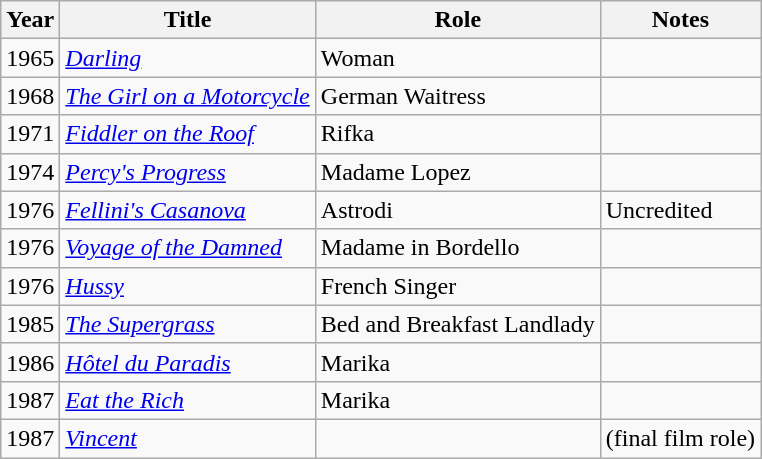<table class="wikitable">
<tr>
<th>Year</th>
<th>Title</th>
<th>Role</th>
<th>Notes</th>
</tr>
<tr>
<td>1965</td>
<td><em><a href='#'>Darling</a></em></td>
<td>Woman</td>
<td></td>
</tr>
<tr>
<td>1968</td>
<td><em><a href='#'>The Girl on a Motorcycle</a></em></td>
<td>German Waitress</td>
<td></td>
</tr>
<tr>
<td>1971</td>
<td><em><a href='#'>Fiddler on the Roof</a></em></td>
<td>Rifka</td>
<td></td>
</tr>
<tr>
<td>1974</td>
<td><em><a href='#'>Percy's Progress</a></em></td>
<td>Madame Lopez</td>
<td></td>
</tr>
<tr>
<td>1976</td>
<td><em><a href='#'>Fellini's Casanova</a></em></td>
<td>Astrodi</td>
<td>Uncredited</td>
</tr>
<tr>
<td>1976</td>
<td><em><a href='#'>Voyage of the Damned</a></em></td>
<td>Madame in Bordello</td>
<td></td>
</tr>
<tr>
<td>1976</td>
<td><em><a href='#'>Hussy</a></em></td>
<td>French Singer</td>
<td></td>
</tr>
<tr>
<td>1985</td>
<td><em><a href='#'>The Supergrass</a></em></td>
<td>Bed and Breakfast Landlady</td>
<td></td>
</tr>
<tr>
<td>1986</td>
<td><em><a href='#'>Hôtel du Paradis</a></em></td>
<td>Marika</td>
<td></td>
</tr>
<tr>
<td>1987</td>
<td><em><a href='#'>Eat the Rich</a></em></td>
<td>Marika</td>
<td></td>
</tr>
<tr>
<td>1987</td>
<td><em><a href='#'>Vincent</a></em></td>
<td></td>
<td>(final film role)</td>
</tr>
</table>
